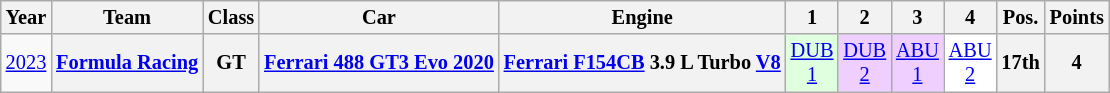<table class="wikitable" style="text-align:center; font-size:85%">
<tr>
<th>Year</th>
<th>Team</th>
<th>Class</th>
<th>Car</th>
<th>Engine</th>
<th>1</th>
<th>2</th>
<th>3</th>
<th>4</th>
<th>Pos.</th>
<th>Points</th>
</tr>
<tr>
<td><a href='#'>2023</a></td>
<th nowrap><a href='#'>Formula Racing</a></th>
<th>GT</th>
<th nowrap><a href='#'>Ferrari 488 GT3 Evo 2020</a></th>
<th nowrap><a href='#'>Ferrari F154CB</a> 3.9 L Turbo <a href='#'>V8</a></th>
<td style="background:#DFFFDF;"><a href='#'>DUB<br>1</a><br></td>
<td style="background:#EFCFFF;"><a href='#'>DUB<br>2</a><br></td>
<td style="background:#EFCFFF;"><a href='#'>ABU<br>1</a><br></td>
<td style="background:#FFFFFF;"><a href='#'>ABU<br>2</a><br></td>
<th>17th</th>
<th>4</th>
</tr>
</table>
